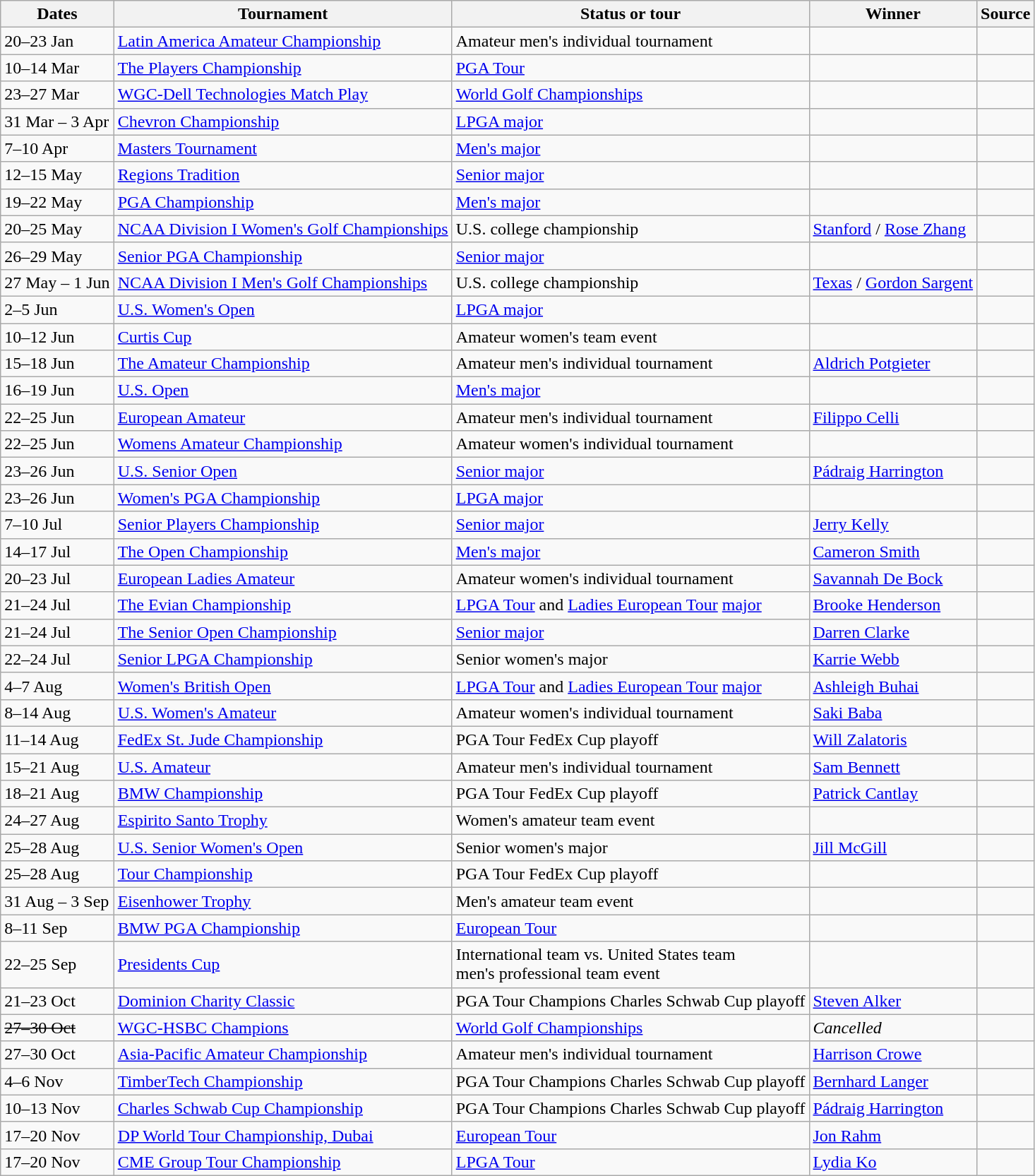<table class="wikitable">
<tr>
<th>Dates</th>
<th>Tournament</th>
<th>Status or tour</th>
<th>Winner</th>
<th>Source</th>
</tr>
<tr>
<td>20–23 Jan</td>
<td><a href='#'>Latin America Amateur Championship</a></td>
<td>Amateur men's individual tournament</td>
<td></td>
<td></td>
</tr>
<tr>
<td>10–14 Mar</td>
<td><a href='#'>The Players Championship</a></td>
<td><a href='#'>PGA Tour</a></td>
<td></td>
<td></td>
</tr>
<tr>
<td>23–27 Mar</td>
<td><a href='#'>WGC-Dell Technologies Match Play</a></td>
<td><a href='#'>World Golf Championships</a></td>
<td></td>
<td></td>
</tr>
<tr>
<td>31 Mar – 3 Apr</td>
<td><a href='#'>Chevron Championship</a></td>
<td><a href='#'>LPGA major</a></td>
<td></td>
<td></td>
</tr>
<tr>
<td>7–10 Apr</td>
<td><a href='#'>Masters Tournament</a></td>
<td><a href='#'>Men's major</a></td>
<td></td>
<td></td>
</tr>
<tr>
<td>12–15 May</td>
<td><a href='#'>Regions Tradition</a></td>
<td><a href='#'>Senior major</a></td>
<td></td>
<td></td>
</tr>
<tr>
<td>19–22 May</td>
<td><a href='#'>PGA Championship</a></td>
<td><a href='#'>Men's major</a></td>
<td></td>
<td></td>
</tr>
<tr>
<td>20–25 May</td>
<td><a href='#'>NCAA Division I Women's Golf Championships</a></td>
<td>U.S. college championship</td>
<td><a href='#'>Stanford</a> / <a href='#'>Rose Zhang</a></td>
<td></td>
</tr>
<tr>
<td>26–29 May</td>
<td><a href='#'>Senior PGA Championship</a></td>
<td><a href='#'>Senior major</a></td>
<td></td>
<td></td>
</tr>
<tr>
<td>27 May – 1 Jun</td>
<td><a href='#'>NCAA Division I Men's Golf Championships</a></td>
<td>U.S. college championship</td>
<td><a href='#'>Texas</a> / <a href='#'>Gordon Sargent</a></td>
<td></td>
</tr>
<tr>
<td>2–5 Jun</td>
<td><a href='#'>U.S. Women's Open</a></td>
<td><a href='#'>LPGA major</a></td>
<td></td>
<td></td>
</tr>
<tr>
<td>10–12 Jun</td>
<td><a href='#'>Curtis Cup</a></td>
<td>Amateur women's team event</td>
<td></td>
<td></td>
</tr>
<tr>
<td>15–18 Jun</td>
<td><a href='#'>The Amateur Championship</a></td>
<td>Amateur men's individual tournament</td>
<td> <a href='#'>Aldrich Potgieter</a></td>
<td></td>
</tr>
<tr>
<td>16–19 Jun</td>
<td><a href='#'>U.S. Open</a></td>
<td><a href='#'>Men's major</a></td>
<td></td>
<td></td>
</tr>
<tr>
<td>22–25 Jun</td>
<td><a href='#'>European Amateur</a></td>
<td>Amateur men's individual tournament</td>
<td> <a href='#'>Filippo Celli</a></td>
<td></td>
</tr>
<tr>
<td>22–25 Jun</td>
<td><a href='#'>Womens Amateur Championship</a></td>
<td>Amateur women's individual tournament</td>
<td></td>
<td></td>
</tr>
<tr>
<td>23–26 Jun</td>
<td><a href='#'>U.S. Senior Open</a></td>
<td><a href='#'>Senior major</a></td>
<td> <a href='#'>Pádraig Harrington</a></td>
<td></td>
</tr>
<tr>
<td>23–26 Jun</td>
<td><a href='#'>Women's PGA Championship</a></td>
<td><a href='#'>LPGA major</a></td>
<td></td>
<td></td>
</tr>
<tr>
<td>7–10 Jul</td>
<td><a href='#'>Senior Players Championship</a></td>
<td><a href='#'>Senior major</a></td>
<td> <a href='#'>Jerry Kelly</a></td>
<td></td>
</tr>
<tr>
<td>14–17 Jul</td>
<td><a href='#'>The Open Championship</a></td>
<td><a href='#'>Men's major</a></td>
<td> <a href='#'>Cameron Smith</a></td>
<td></td>
</tr>
<tr>
<td>20–23 Jul</td>
<td><a href='#'>European Ladies Amateur</a></td>
<td>Amateur women's individual tournament</td>
<td> <a href='#'>Savannah De Bock</a></td>
<td></td>
</tr>
<tr>
<td>21–24 Jul</td>
<td><a href='#'>The Evian Championship</a></td>
<td><a href='#'>LPGA Tour</a> and <a href='#'>Ladies European Tour</a> <a href='#'>major</a></td>
<td> <a href='#'>Brooke Henderson</a></td>
<td></td>
</tr>
<tr>
<td>21–24 Jul</td>
<td><a href='#'>The Senior Open Championship</a></td>
<td><a href='#'>Senior major</a></td>
<td> <a href='#'>Darren Clarke</a></td>
<td></td>
</tr>
<tr>
<td>22–24 Jul</td>
<td><a href='#'>Senior LPGA Championship</a></td>
<td>Senior women's major</td>
<td> <a href='#'>Karrie Webb</a></td>
<td></td>
</tr>
<tr>
<td>4–7 Aug</td>
<td><a href='#'>Women's British Open</a></td>
<td><a href='#'>LPGA Tour</a> and <a href='#'>Ladies European Tour</a> <a href='#'>major</a></td>
<td> <a href='#'>Ashleigh Buhai</a></td>
<td></td>
</tr>
<tr>
<td>8–14 Aug</td>
<td><a href='#'>U.S. Women's Amateur</a></td>
<td>Amateur women's individual tournament</td>
<td> <a href='#'>Saki Baba</a></td>
<td></td>
</tr>
<tr>
<td>11–14 Aug</td>
<td><a href='#'>FedEx St. Jude Championship</a></td>
<td>PGA Tour FedEx Cup playoff</td>
<td> <a href='#'>Will Zalatoris</a></td>
<td></td>
</tr>
<tr>
<td>15–21 Aug</td>
<td><a href='#'>U.S. Amateur</a></td>
<td>Amateur men's individual tournament</td>
<td> <a href='#'>Sam Bennett</a></td>
<td></td>
</tr>
<tr>
<td>18–21 Aug</td>
<td><a href='#'>BMW Championship</a></td>
<td>PGA Tour FedEx Cup playoff</td>
<td> <a href='#'>Patrick Cantlay</a></td>
<td></td>
</tr>
<tr>
<td>24–27 Aug</td>
<td><a href='#'>Espirito Santo Trophy</a></td>
<td>Women's amateur team event</td>
<td></td>
<td></td>
</tr>
<tr>
<td>25–28 Aug</td>
<td><a href='#'>U.S. Senior Women's Open</a></td>
<td>Senior women's major</td>
<td> <a href='#'>Jill McGill</a></td>
<td></td>
</tr>
<tr>
<td>25–28 Aug</td>
<td><a href='#'>Tour Championship</a></td>
<td>PGA Tour FedEx Cup playoff</td>
<td></td>
<td></td>
</tr>
<tr>
<td>31 Aug – 3 Sep</td>
<td><a href='#'>Eisenhower Trophy</a></td>
<td>Men's amateur team event</td>
<td></td>
<td></td>
</tr>
<tr>
<td>8–11 Sep</td>
<td><a href='#'>BMW PGA Championship</a></td>
<td><a href='#'>European Tour</a></td>
<td></td>
<td></td>
</tr>
<tr>
<td>22–25 Sep</td>
<td><a href='#'>Presidents Cup</a></td>
<td>International team vs. United States team<br>men's professional team event</td>
<td></td>
<td></td>
</tr>
<tr>
<td>21–23 Oct</td>
<td><a href='#'>Dominion Charity Classic</a></td>
<td>PGA Tour Champions Charles Schwab Cup playoff</td>
<td> <a href='#'>Steven Alker</a></td>
<td></td>
</tr>
<tr>
<td><s>27–30 Oct</s></td>
<td><a href='#'>WGC-HSBC Champions</a></td>
<td><a href='#'>World Golf Championships</a></td>
<td><em>Cancelled</em></td>
<td></td>
</tr>
<tr>
<td>27–30 Oct</td>
<td><a href='#'>Asia-Pacific Amateur Championship</a></td>
<td>Amateur men's individual tournament</td>
<td> <a href='#'>Harrison Crowe</a></td>
<td></td>
</tr>
<tr>
<td>4–6 Nov</td>
<td><a href='#'>TimberTech Championship</a></td>
<td>PGA Tour Champions Charles Schwab Cup playoff</td>
<td> <a href='#'>Bernhard Langer</a></td>
<td></td>
</tr>
<tr>
<td>10–13 Nov</td>
<td><a href='#'>Charles Schwab Cup Championship</a></td>
<td>PGA Tour Champions Charles Schwab Cup playoff</td>
<td> <a href='#'>Pádraig Harrington</a></td>
<td></td>
</tr>
<tr>
<td>17–20 Nov</td>
<td><a href='#'>DP World Tour Championship, Dubai</a></td>
<td><a href='#'>European Tour</a></td>
<td> <a href='#'>Jon Rahm</a></td>
<td></td>
</tr>
<tr>
<td>17–20 Nov</td>
<td><a href='#'>CME Group Tour Championship</a></td>
<td><a href='#'>LPGA Tour</a></td>
<td> <a href='#'>Lydia Ko</a></td>
<td></td>
</tr>
</table>
